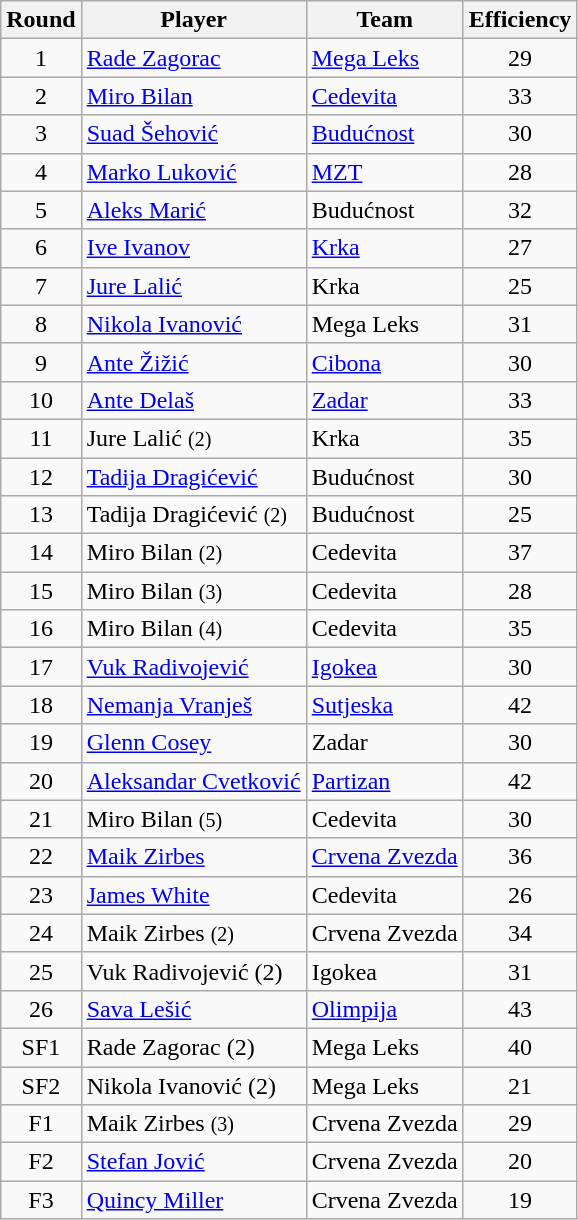<table class="wikitable sortable" style="text-align: center">
<tr>
<th align="center">Round</th>
<th align="center">Player</th>
<th align="center">Team</th>
<th align="center">Efficiency</th>
</tr>
<tr>
<td>1</td>
<td align="left"> <a href='#'>Rade Zagorac</a></td>
<td align="left"> <a href='#'>Mega Leks</a></td>
<td>29</td>
</tr>
<tr>
<td>2</td>
<td align="left"> <a href='#'>Miro Bilan</a></td>
<td align="left"> <a href='#'>Cedevita</a></td>
<td>33</td>
</tr>
<tr>
<td>3</td>
<td align="left"> <a href='#'>Suad Šehović</a></td>
<td align="left"> <a href='#'>Budućnost</a></td>
<td>30</td>
</tr>
<tr>
<td>4</td>
<td align="left"> <a href='#'>Marko Luković</a></td>
<td align="left"> <a href='#'>MZT</a></td>
<td>28</td>
</tr>
<tr>
<td>5</td>
<td align="left"> <a href='#'>Aleks Marić</a></td>
<td align="left"> Budućnost</td>
<td>32</td>
</tr>
<tr>
<td>6</td>
<td align="left"> <a href='#'>Ive Ivanov</a></td>
<td align="left"> <a href='#'>Krka</a></td>
<td>27</td>
</tr>
<tr>
<td>7</td>
<td align="left"> <a href='#'>Jure Lalić</a></td>
<td align="left"> Krka</td>
<td>25</td>
</tr>
<tr>
<td>8</td>
<td align="left"> <a href='#'>Nikola Ivanović</a></td>
<td align="left"> Mega Leks</td>
<td>31</td>
</tr>
<tr>
<td>9</td>
<td align="left"> <a href='#'>Ante Žižić</a></td>
<td align="left"> <a href='#'>Cibona</a></td>
<td>30</td>
</tr>
<tr>
<td>10</td>
<td align="left"> <a href='#'>Ante Delaš</a></td>
<td align="left"> <a href='#'>Zadar</a></td>
<td>33</td>
</tr>
<tr>
<td>11</td>
<td align="left"> Jure Lalić <small>(2)</small></td>
<td align="left"> Krka</td>
<td>35</td>
</tr>
<tr>
<td>12</td>
<td align="left"> <a href='#'>Tadija Dragićević</a></td>
<td align="left"> Budućnost</td>
<td>30</td>
</tr>
<tr>
<td>13</td>
<td align="left"> Tadija Dragićević <small>(2)</small></td>
<td align="left"> Budućnost</td>
<td>25</td>
</tr>
<tr>
<td>14</td>
<td align="left"> Miro Bilan <small>(2)</small></td>
<td align="left"> Cedevita</td>
<td>37</td>
</tr>
<tr>
<td>15</td>
<td align="left"> Miro Bilan <small>(3)</small></td>
<td align="left"> Cedevita</td>
<td>28</td>
</tr>
<tr>
<td>16</td>
<td align="left"> Miro Bilan <small>(4)</small></td>
<td align="left"> Cedevita</td>
<td>35</td>
</tr>
<tr>
<td>17</td>
<td align="left"> <a href='#'>Vuk Radivojević</a></td>
<td align="left"> <a href='#'>Igokea</a></td>
<td>30</td>
</tr>
<tr>
<td>18</td>
<td align="left"> <a href='#'>Nemanja Vranješ</a></td>
<td align="left"> <a href='#'>Sutjeska</a></td>
<td>42</td>
</tr>
<tr>
<td>19</td>
<td align="left"> <a href='#'>Glenn Cosey</a></td>
<td align="left"> Zadar</td>
<td>30</td>
</tr>
<tr>
<td>20</td>
<td align="left"> <a href='#'>Aleksandar Cvetković</a></td>
<td align="left"> <a href='#'>Partizan</a></td>
<td>42</td>
</tr>
<tr>
<td>21</td>
<td align="left"> Miro Bilan <small>(5)</small></td>
<td align="left"> Cedevita</td>
<td>30</td>
</tr>
<tr>
<td>22</td>
<td align="left"> <a href='#'>Maik Zirbes</a></td>
<td align="left"> <a href='#'>Crvena Zvezda</a></td>
<td>36</td>
</tr>
<tr>
<td>23</td>
<td align="left"> <a href='#'>James White</a></td>
<td align="left"> Cedevita</td>
<td>26</td>
</tr>
<tr>
<td>24</td>
<td align="left"> Maik Zirbes <small>(2)</small></td>
<td align="left"> Crvena Zvezda</td>
<td>34</td>
</tr>
<tr>
<td>25</td>
<td align="left"> Vuk Radivojević (2)</td>
<td align="left"> Igokea</td>
<td>31</td>
</tr>
<tr>
<td>26</td>
<td align="left"> <a href='#'>Sava Lešić</a></td>
<td align="left"> <a href='#'>Olimpija</a></td>
<td>43</td>
</tr>
<tr>
<td>SF1</td>
<td align="left"> Rade Zagorac (2)</td>
<td align="left"> Mega Leks</td>
<td>40</td>
</tr>
<tr>
<td>SF2</td>
<td align="left"> Nikola Ivanović (2)</td>
<td align="left"> Mega Leks</td>
<td>21</td>
</tr>
<tr>
<td>F1</td>
<td align="left"> Maik Zirbes <small>(3)</small></td>
<td align="left"> Crvena Zvezda</td>
<td>29</td>
</tr>
<tr>
<td>F2</td>
<td align="left"> <a href='#'>Stefan Jović</a></td>
<td align="left"> Crvena Zvezda</td>
<td>20</td>
</tr>
<tr>
<td>F3</td>
<td align="left"> <a href='#'>Quincy Miller</a></td>
<td align="left"> Crvena Zvezda</td>
<td>19</td>
</tr>
</table>
